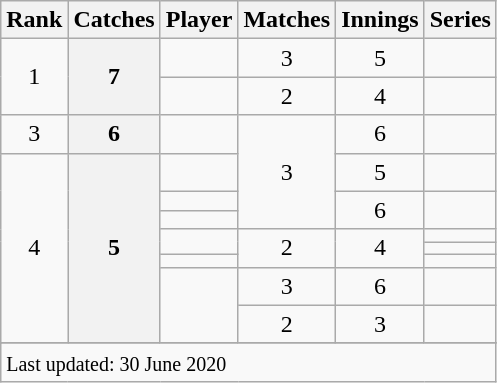<table class="wikitable plainrowheaders sortable">
<tr>
<th scope=col>Rank</th>
<th scope=col>Catches</th>
<th scope=col>Player</th>
<th scope=col>Matches</th>
<th scope=col>Innings</th>
<th scope=col>Series</th>
</tr>
<tr>
<td align=center rowspan=2>1</td>
<th scope=row style="text-align:center;" rowspan=2>7</th>
<td></td>
<td align=center>3</td>
<td align=center>5</td>
<td></td>
</tr>
<tr>
<td></td>
<td align=center>2</td>
<td align=center>4</td>
<td></td>
</tr>
<tr>
<td align=center>3</td>
<th scope=row style="text-align:center;">6</th>
<td></td>
<td align=center rowspan=4>3</td>
<td align=center>6</td>
<td></td>
</tr>
<tr>
<td align=center rowspan=8>4</td>
<th scope=row style="text-align:center;" rowspan=8>5</th>
<td></td>
<td align=center>5</td>
<td></td>
</tr>
<tr>
<td></td>
<td align=center rowspan=2>6</td>
<td rowspan=2></td>
</tr>
<tr>
<td></td>
</tr>
<tr>
<td rowspan=2></td>
<td align=center rowspan=3>2</td>
<td align=center rowspan=3>4</td>
<td></td>
</tr>
<tr>
<td></td>
</tr>
<tr>
<td></td>
<td></td>
</tr>
<tr>
<td rowspan=2></td>
<td align=center>3</td>
<td align=center>6</td>
<td></td>
</tr>
<tr>
<td align=center>2</td>
<td align=center>3</td>
<td></td>
</tr>
<tr>
</tr>
<tr class=sortbottom>
<td colspan=6><small>Last updated: 30 June 2020</small></td>
</tr>
</table>
